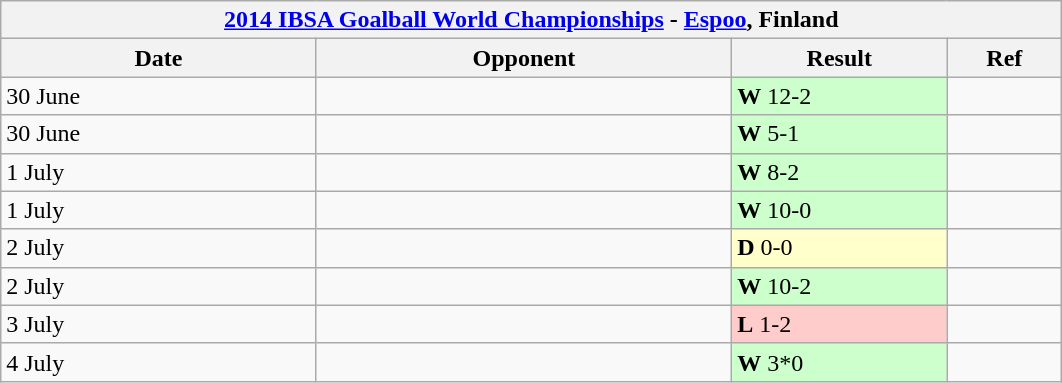<table class="wikitable">
<tr>
<th width=700 colspan=4><a href='#'>2014 IBSA Goalball World Championships</a> - <a href='#'>Espoo</a>, Finland </th>
</tr>
<tr>
<th width=150>Date</th>
<th width=200>Opponent</th>
<th width=100>Result</th>
<th width=50>Ref</th>
</tr>
<tr>
<td>30 June</td>
<td></td>
<td bgcolor=#cfc><strong>W</strong> 12-2</td>
<td></td>
</tr>
<tr>
<td>30 June</td>
<td></td>
<td bgcolor=#cfc><strong>W</strong> 5-1</td>
<td></td>
</tr>
<tr>
<td>1 July</td>
<td></td>
<td bgcolor=#cfc><strong>W</strong> 8-2</td>
<td></td>
</tr>
<tr>
<td>1 July</td>
<td></td>
<td bgcolor=#cfc><strong>W</strong> 10-0</td>
<td></td>
</tr>
<tr>
<td>2 July</td>
<td></td>
<td bgcolor=#ffc><strong>D</strong> 0-0</td>
<td></td>
</tr>
<tr>
<td>2 July</td>
<td></td>
<td bgcolor=#cfc><strong>W</strong> 10-2</td>
<td></td>
</tr>
<tr>
<td>3 July</td>
<td></td>
<td bgcolor=#fcc><strong>L</strong> 1-2</td>
<td></td>
</tr>
<tr ||>
<td>4 July</td>
<td></td>
<td bgcolor=#cfc><strong>W</strong> 3*0</td>
</tr>
</table>
